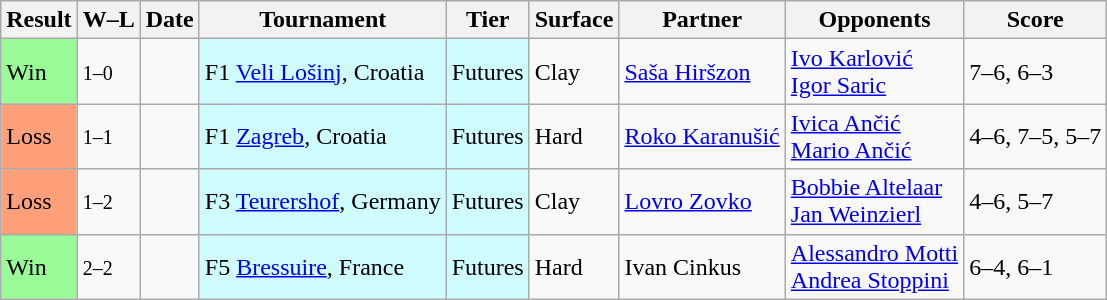<table class="sortable wikitable">
<tr>
<th>Result</th>
<th class="unsortable">W–L</th>
<th>Date</th>
<th>Tournament</th>
<th>Tier</th>
<th>Surface</th>
<th>Partner</th>
<th>Opponents</th>
<th class="unsortable">Score</th>
</tr>
<tr>
<td style="background:#98fb98;">Win</td>
<td><small>1–0</small></td>
<td></td>
<td style="background:#cffcff;">F1 <a href='#'>Veli Lošinj</a>, Croatia</td>
<td style="background:#cffcff;">Futures</td>
<td>Clay</td>
<td> <a href='#'>Saša Hiršzon</a></td>
<td> <a href='#'>Ivo Karlović</a> <br>  <a href='#'>Igor Saric</a></td>
<td>7–6, 6–3</td>
</tr>
<tr>
<td style="background:#ffa07a;">Loss</td>
<td><small>1–1</small></td>
<td></td>
<td style="background:#cffcff;">F1 <a href='#'>Zagreb</a>, Croatia</td>
<td style="background:#cffcff;">Futures</td>
<td>Hard</td>
<td> <a href='#'>Roko Karanušić</a></td>
<td> <a href='#'>Ivica Ančić</a> <br>  <a href='#'>Mario Ančić</a></td>
<td>4–6, 7–5, 5–7</td>
</tr>
<tr>
<td style="background:#ffa07a;">Loss</td>
<td><small>1–2</small></td>
<td></td>
<td style="background:#cffcff;">F3 <a href='#'>Teurershof</a>, Germany</td>
<td style="background:#cffcff;">Futures</td>
<td>Clay</td>
<td> <a href='#'>Lovro Zovko</a></td>
<td> <a href='#'>Bobbie Altelaar</a> <br>  <a href='#'>Jan Weinzierl</a></td>
<td>4–6, 5–7</td>
</tr>
<tr>
<td style="background:#98fb98;">Win</td>
<td><small>2–2</small></td>
<td></td>
<td style="background:#cffcff;">F5 <a href='#'>Bressuire</a>, France</td>
<td style="background:#cffcff;">Futures</td>
<td>Hard</td>
<td> Ivan Cinkus</td>
<td> <a href='#'>Alessandro Motti</a> <br>  <a href='#'>Andrea Stoppini</a></td>
<td>6–4, 6–1</td>
</tr>
</table>
